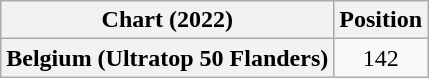<table class="wikitable plainrowheaders" style="text-align:center">
<tr>
<th scope="col">Chart (2022)</th>
<th scope="col">Position</th>
</tr>
<tr>
<th scope="row">Belgium (Ultratop 50 Flanders)</th>
<td>142</td>
</tr>
</table>
